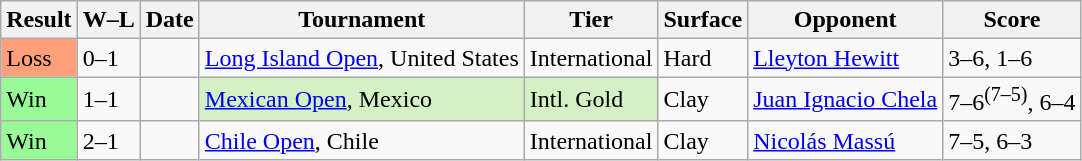<table class="sortable wikitable">
<tr>
<th>Result</th>
<th class="unsortable">W–L</th>
<th>Date</th>
<th>Tournament</th>
<th>Tier</th>
<th>Surface</th>
<th>Opponent</th>
<th class="unsortable">Score</th>
</tr>
<tr>
<td style="background:#ffa07a;">Loss</td>
<td>0–1</td>
<td></td>
<td><a href='#'>Long Island Open</a>, United States</td>
<td>International</td>
<td>Hard</td>
<td> <a href='#'>Lleyton Hewitt</a></td>
<td>3–6, 1–6</td>
</tr>
<tr>
<td style="background:#98fb98;">Win</td>
<td>1–1</td>
<td><a href='#'></a></td>
<td style="background:#D4F1C5;"><a href='#'>Mexican Open</a>, Mexico</td>
<td style="background:#D4F1C5;">Intl. Gold</td>
<td>Clay</td>
<td> <a href='#'>Juan Ignacio Chela</a></td>
<td>7–6<sup>(7–5)</sup>, 6–4</td>
</tr>
<tr>
<td style="background:#98fb98;">Win</td>
<td>2–1</td>
<td><a href='#'></a></td>
<td><a href='#'>Chile Open</a>, Chile</td>
<td>International</td>
<td>Clay</td>
<td> <a href='#'>Nicolás Massú</a></td>
<td>7–5, 6–3</td>
</tr>
</table>
